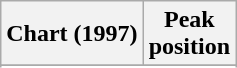<table class="wikitable sortable plainrowheaders" style="text-align:center">
<tr>
<th>Chart (1997)</th>
<th>Peak<br>position</th>
</tr>
<tr>
</tr>
<tr>
</tr>
<tr>
</tr>
<tr>
</tr>
</table>
